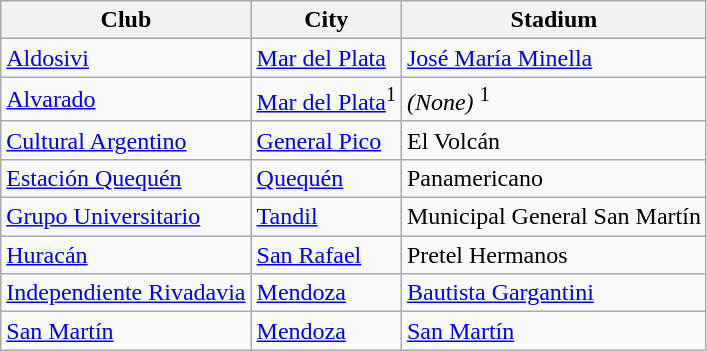<table class="wikitable sortable">
<tr>
<th>Club</th>
<th>City</th>
<th>Stadium</th>
</tr>
<tr>
<td> <a href='#'>Aldosivi</a></td>
<td><a href='#'>Mar del Plata</a></td>
<td><a href='#'>José María Minella</a></td>
</tr>
<tr>
<td> <a href='#'>Alvarado</a></td>
<td><a href='#'>Mar del Plata</a><sup>1</sup></td>
<td><em>(None)</em> <sup>1</sup></td>
</tr>
<tr>
<td> <a href='#'>Cultural Argentino</a></td>
<td><a href='#'>General Pico</a></td>
<td>El Volcán</td>
</tr>
<tr>
<td> <a href='#'>Estación Quequén</a></td>
<td><a href='#'>Quequén</a></td>
<td>Panamericano</td>
</tr>
<tr>
<td> <a href='#'>Grupo Universitario</a></td>
<td><a href='#'>Tandil</a></td>
<td>Municipal General San Martín</td>
</tr>
<tr>
<td> <a href='#'>Huracán</a></td>
<td><a href='#'>San Rafael</a></td>
<td>Pretel Hermanos</td>
</tr>
<tr>
<td> <a href='#'>Independiente Rivadavia</a></td>
<td><a href='#'>Mendoza</a></td>
<td><a href='#'>Bautista Gargantini</a></td>
</tr>
<tr>
<td> <a href='#'>San Martín</a></td>
<td><a href='#'>Mendoza</a></td>
<td><a href='#'>San Martín</a></td>
</tr>
</table>
